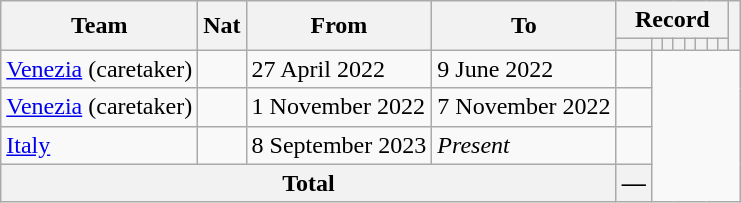<table class="wikitable" style="text-align: center">
<tr>
<th rowspan="2">Team</th>
<th rowspan="2">Nat</th>
<th rowspan="2">From</th>
<th rowspan="2">To</th>
<th colspan="8">Record</th>
<th rowspan=2></th>
</tr>
<tr>
<th></th>
<th></th>
<th></th>
<th></th>
<th></th>
<th></th>
<th></th>
<th></th>
</tr>
<tr>
<td align="left"><a href='#'>Venezia</a> (caretaker)</td>
<td></td>
<td align=left>27 April 2022</td>
<td align=left>9 June 2022<br></td>
<td></td>
</tr>
<tr>
<td align="left"><a href='#'>Venezia</a> (caretaker)</td>
<td></td>
<td align=left>1 November 2022</td>
<td align=left>7 November 2022<br></td>
<td></td>
</tr>
<tr>
<td align="left"><a href='#'>Italy</a></td>
<td></td>
<td align=left>8 September 2023</td>
<td align=left><em>Present</em><br></td>
<td></td>
</tr>
<tr>
<th colspan=4>Total<br></th>
<th>—</th>
</tr>
</table>
